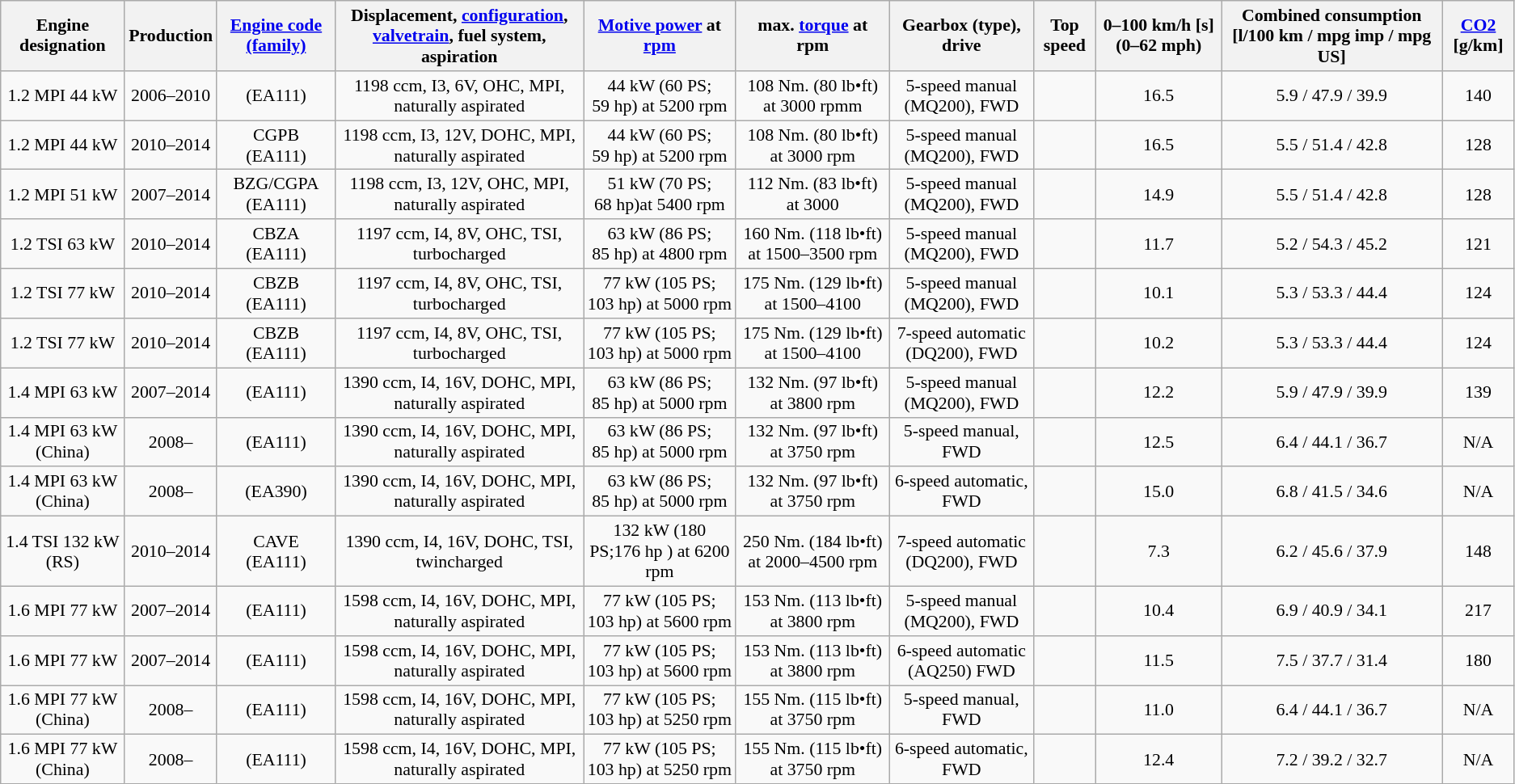<table class="wikitable" style="text-align:center; font-size:91%;">
<tr>
<th>Engine designation</th>
<th>Production</th>
<th><a href='#'>Engine code (family)</a></th>
<th>Displacement, <a href='#'>configuration</a>, <a href='#'>valvetrain</a>, fuel system, aspiration</th>
<th><a href='#'>Motive power</a> at <a href='#'>rpm</a></th>
<th>max. <a href='#'>torque</a> at rpm</th>
<th>Gearbox (type), drive</th>
<th>Top speed</th>
<th>0–100 km/h [s] (0–62 mph)</th>
<th>Combined consumption [l/100 km /  mpg imp / mpg US]</th>
<th><a href='#'>CO2</a> [g/km]</th>
</tr>
<tr>
<td>1.2 MPI 44 kW</td>
<td>2006–2010</td>
<td>(EA111)</td>
<td>1198 ccm, I3, 6V, OHC, MPI, naturally aspirated</td>
<td>44 kW (60 PS; 59 hp) at 5200 rpm</td>
<td>108 Nm. (80 lb•ft) at 3000 rpmm</td>
<td>5-speed manual (MQ200), FWD</td>
<td></td>
<td>16.5</td>
<td>5.9 / 47.9 / 39.9</td>
<td>140</td>
</tr>
<tr>
<td>1.2 MPI 44 kW</td>
<td>2010–2014</td>
<td>CGPB (EA111)</td>
<td>1198 ccm, I3, 12V, DOHC, MPI, naturally aspirated</td>
<td>44 kW (60 PS; 59 hp) at 5200 rpm</td>
<td>108 Nm. (80 lb•ft) at 3000 rpm</td>
<td>5-speed manual (MQ200), FWD</td>
<td></td>
<td>16.5</td>
<td>5.5 / 51.4 / 42.8</td>
<td>128</td>
</tr>
<tr>
<td>1.2 MPI 51 kW</td>
<td>2007–2014</td>
<td>BZG/CGPA (EA111)</td>
<td>1198 ccm, I3, 12V, OHC, MPI, naturally aspirated</td>
<td>51 kW (70 PS; 68 hp)at 5400 rpm</td>
<td>112 Nm. (83 lb•ft) at 3000</td>
<td>5-speed manual (MQ200), FWD</td>
<td></td>
<td>14.9</td>
<td>5.5 / 51.4 / 42.8</td>
<td>128</td>
</tr>
<tr>
<td>1.2 TSI 63 kW</td>
<td>2010–2014</td>
<td>CBZA (EA111)</td>
<td>1197 ccm, I4, 8V, OHC, TSI, turbocharged</td>
<td>63 kW (86 PS; 85 hp) at 4800 rpm</td>
<td>160 Nm. (118 lb•ft) at 1500–3500 rpm</td>
<td>5-speed manual (MQ200), FWD</td>
<td></td>
<td>11.7</td>
<td>5.2 / 54.3 / 45.2</td>
<td>121</td>
</tr>
<tr>
<td>1.2 TSI 77 kW</td>
<td>2010–2014</td>
<td>CBZB (EA111)</td>
<td>1197 ccm, I4, 8V, OHC, TSI, turbocharged</td>
<td>77 kW (105 PS; 103 hp) at 5000 rpm</td>
<td>175 Nm. (129 lb•ft) at 1500–4100</td>
<td>5-speed manual (MQ200), FWD</td>
<td></td>
<td>10.1</td>
<td>5.3 / 53.3 / 44.4</td>
<td>124</td>
</tr>
<tr>
<td>1.2 TSI 77 kW</td>
<td>2010–2014</td>
<td>CBZB (EA111)</td>
<td>1197 ccm, I4, 8V, OHC, TSI, turbocharged</td>
<td>77 kW (105 PS; 103 hp) at 5000 rpm</td>
<td>175 Nm. (129 lb•ft) at 1500–4100</td>
<td>7-speed automatic (DQ200), FWD</td>
<td></td>
<td>10.2</td>
<td>5.3 / 53.3 / 44.4</td>
<td>124</td>
</tr>
<tr>
<td>1.4 MPI 63 kW</td>
<td>2007–2014</td>
<td>(EA111)</td>
<td>1390 ccm, I4, 16V, DOHC, MPI, naturally aspirated</td>
<td>63 kW (86 PS; 85 hp) at 5000 rpm</td>
<td>132 Nm. (97 lb•ft) at 3800 rpm</td>
<td>5-speed manual (MQ200), FWD</td>
<td></td>
<td>12.2</td>
<td>5.9 / 47.9 / 39.9</td>
<td>139</td>
</tr>
<tr>
<td>1.4 MPI 63 kW (China)</td>
<td>2008–</td>
<td>(EA111)</td>
<td>1390 ccm, I4, 16V, DOHC, MPI, naturally aspirated</td>
<td>63 kW (86 PS; 85 hp) at 5000 rpm</td>
<td>132 Nm. (97 lb•ft) at 3750 rpm</td>
<td>5-speed manual, FWD</td>
<td></td>
<td>12.5</td>
<td>6.4 / 44.1 / 36.7</td>
<td>N/A</td>
</tr>
<tr>
<td>1.4 MPI 63 kW (China)</td>
<td>2008–</td>
<td>(EA390)</td>
<td>1390 ccm, I4, 16V, DOHC, MPI, naturally aspirated</td>
<td>63 kW (86 PS; 85 hp) at 5000 rpm</td>
<td>132 Nm. (97 lb•ft) at 3750 rpm</td>
<td>6-speed automatic, FWD</td>
<td></td>
<td>15.0</td>
<td>6.8 / 41.5 / 34.6</td>
<td>N/A</td>
</tr>
<tr>
<td>1.4 TSI 132 kW (RS)</td>
<td>2010–2014</td>
<td>CAVE (EA111)</td>
<td>1390 ccm, I4, 16V, DOHC, TSI, twincharged</td>
<td>132 kW (180 PS;176 hp ) at 6200 rpm</td>
<td>250 Nm. (184 lb•ft) at 2000–4500 rpm</td>
<td>7-speed automatic (DQ200), FWD</td>
<td></td>
<td>7.3</td>
<td>6.2 / 45.6 / 37.9</td>
<td>148</td>
</tr>
<tr>
<td>1.6 MPI  77 kW</td>
<td>2007–2014</td>
<td>(EA111)</td>
<td>1598 ccm, I4, 16V, DOHC, MPI, naturally aspirated</td>
<td>77 kW (105 PS; 103 hp) at 5600 rpm</td>
<td>153 Nm. (113 lb•ft) at 3800 rpm</td>
<td>5-speed manual (MQ200), FWD</td>
<td></td>
<td>10.4</td>
<td>6.9 / 40.9 / 34.1</td>
<td>217</td>
</tr>
<tr>
<td>1.6 MPI  77 kW</td>
<td>2007–2014</td>
<td>(EA111)</td>
<td>1598 ccm, I4, 16V, DOHC, MPI, naturally aspirated</td>
<td>77 kW (105 PS; 103 hp) at 5600 rpm</td>
<td>153 Nm. (113 lb•ft) at 3800 rpm</td>
<td>6-speed automatic (AQ250) FWD</td>
<td></td>
<td>11.5</td>
<td>7.5 / 37.7 / 31.4</td>
<td>180</td>
</tr>
<tr>
<td>1.6 MPI 77 kW (China)</td>
<td>2008–</td>
<td>(EA111)</td>
<td>1598 ccm, I4, 16V, DOHC, MPI, naturally aspirated</td>
<td>77 kW (105 PS; 103 hp) at 5250 rpm</td>
<td>155 Nm. (115 lb•ft) at 3750 rpm</td>
<td>5-speed manual, FWD</td>
<td></td>
<td>11.0</td>
<td>6.4 / 44.1 / 36.7</td>
<td>N/A</td>
</tr>
<tr>
<td>1.6 MPI 77 kW (China)</td>
<td>2008–</td>
<td>(EA111)</td>
<td>1598 ccm, I4, 16V, DOHC, MPI, naturally aspirated</td>
<td>77 kW (105 PS; 103 hp) at 5250 rpm</td>
<td>155 Nm. (115 lb•ft) at 3750 rpm</td>
<td>6-speed automatic, FWD</td>
<td></td>
<td>12.4</td>
<td>7.2 / 39.2 / 32.7</td>
<td>N/A</td>
</tr>
</table>
